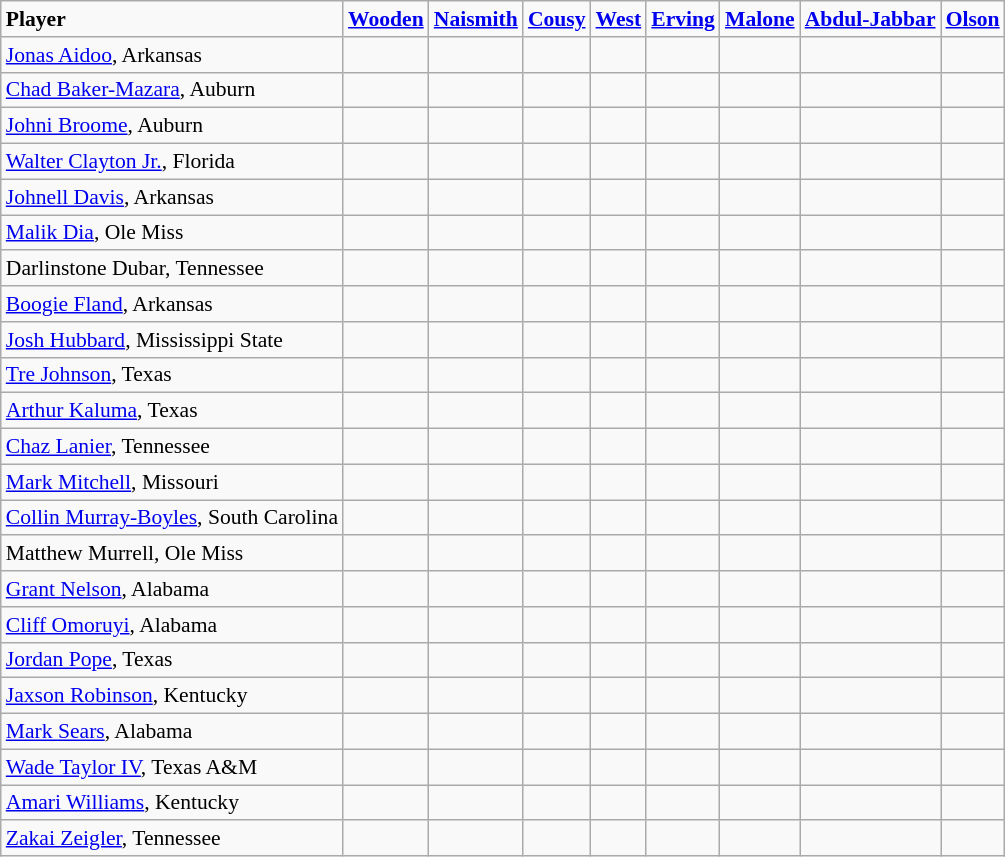<table class="wikitable" style="white-space:nowrap; font-size:90%;">
<tr>
<td><strong>Player</strong></td>
<td><strong><a href='#'>Wooden</a></strong></td>
<td><strong><a href='#'>Naismith</a></strong></td>
<td><strong><a href='#'>Cousy</a></strong></td>
<td><strong><a href='#'>West</a></strong></td>
<td><strong><a href='#'>Erving</a></strong></td>
<td><strong><a href='#'>Malone</a></strong></td>
<td><strong><a href='#'>Abdul-Jabbar</a></strong></td>
<td><strong><a href='#'>Olson</a></strong></td>
</tr>
<tr>
<td><a href='#'>Jonas Aidoo</a>, Arkansas</td>
<td></td>
<td></td>
<td></td>
<td></td>
<td></td>
<td></td>
<td></td>
<td></td>
</tr>
<tr>
<td><a href='#'>Chad Baker-Mazara</a>, Auburn</td>
<td></td>
<td></td>
<td></td>
<td></td>
<td></td>
<td></td>
<td></td>
<td></td>
</tr>
<tr>
<td><a href='#'>Johni Broome</a>, Auburn</td>
<td></td>
<td></td>
<td></td>
<td></td>
<td></td>
<td></td>
<td></td>
<td></td>
</tr>
<tr>
<td><a href='#'>Walter Clayton Jr.</a>, Florida</td>
<td></td>
<td></td>
<td></td>
<td></td>
<td></td>
<td></td>
<td></td>
<td></td>
</tr>
<tr>
<td><a href='#'>Johnell Davis</a>, Arkansas</td>
<td></td>
<td></td>
<td></td>
<td></td>
<td></td>
<td></td>
<td></td>
<td></td>
</tr>
<tr>
<td><a href='#'>Malik Dia</a>, Ole Miss</td>
<td></td>
<td></td>
<td></td>
<td></td>
<td></td>
<td></td>
<td></td>
<td></td>
</tr>
<tr>
<td>Darlinstone Dubar, Tennessee</td>
<td></td>
<td></td>
<td></td>
<td></td>
<td></td>
<td></td>
<td></td>
<td></td>
</tr>
<tr>
<td><a href='#'>Boogie Fland</a>, Arkansas</td>
<td></td>
<td></td>
<td></td>
<td></td>
<td></td>
<td></td>
<td></td>
<td></td>
</tr>
<tr>
<td><a href='#'>Josh Hubbard</a>, Mississippi State</td>
<td></td>
<td></td>
<td></td>
<td></td>
<td></td>
<td></td>
<td></td>
<td></td>
</tr>
<tr>
<td><a href='#'>Tre Johnson</a>, Texas</td>
<td></td>
<td></td>
<td></td>
<td></td>
<td></td>
<td></td>
<td></td>
<td></td>
</tr>
<tr>
<td><a href='#'>Arthur Kaluma</a>, Texas</td>
<td></td>
<td></td>
<td></td>
<td></td>
<td></td>
<td></td>
<td></td>
<td></td>
</tr>
<tr>
<td><a href='#'>Chaz Lanier</a>, Tennessee</td>
<td></td>
<td></td>
<td></td>
<td></td>
<td></td>
<td></td>
<td></td>
<td></td>
</tr>
<tr>
<td><a href='#'>Mark Mitchell</a>, Missouri</td>
<td></td>
<td></td>
<td></td>
<td></td>
<td></td>
<td></td>
<td></td>
<td></td>
</tr>
<tr>
<td><a href='#'>Collin Murray-Boyles</a>, South Carolina</td>
<td></td>
<td></td>
<td></td>
<td></td>
<td></td>
<td></td>
<td></td>
<td></td>
</tr>
<tr>
<td>Matthew Murrell, Ole Miss</td>
<td></td>
<td></td>
<td></td>
<td></td>
<td></td>
<td></td>
<td></td>
<td></td>
</tr>
<tr>
<td><a href='#'>Grant Nelson</a>, Alabama</td>
<td></td>
<td></td>
<td></td>
<td></td>
<td></td>
<td></td>
<td></td>
<td></td>
</tr>
<tr>
<td><a href='#'>Cliff Omoruyi</a>, Alabama</td>
<td></td>
<td></td>
<td></td>
<td></td>
<td></td>
<td></td>
<td></td>
<td></td>
</tr>
<tr>
<td><a href='#'>Jordan Pope</a>, Texas</td>
<td></td>
<td></td>
<td></td>
<td></td>
<td></td>
<td></td>
<td></td>
<td></td>
</tr>
<tr>
<td><a href='#'>Jaxson Robinson</a>, Kentucky</td>
<td></td>
<td></td>
<td></td>
<td></td>
<td></td>
<td></td>
<td></td>
<td></td>
</tr>
<tr>
<td><a href='#'>Mark Sears</a>, Alabama</td>
<td></td>
<td></td>
<td></td>
<td></td>
<td></td>
<td></td>
<td></td>
<td></td>
</tr>
<tr>
<td><a href='#'>Wade Taylor IV</a>, Texas A&M</td>
<td></td>
<td></td>
<td></td>
<td></td>
<td></td>
<td></td>
<td></td>
<td></td>
</tr>
<tr>
<td><a href='#'>Amari Williams</a>, Kentucky</td>
<td></td>
<td></td>
<td></td>
<td></td>
<td></td>
<td></td>
<td></td>
<td></td>
</tr>
<tr>
<td><a href='#'>Zakai Zeigler</a>, Tennessee</td>
<td></td>
<td></td>
<td></td>
<td></td>
<td></td>
<td></td>
<td></td>
<td></td>
</tr>
</table>
